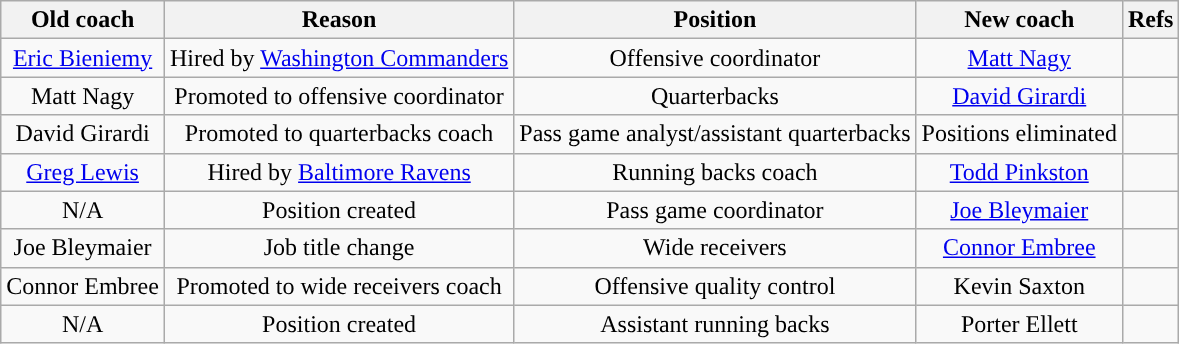<table class="wikitable" style="text-align:center">
<tr>
<th>Old coach</th>
<th>Reason</th>
<th>Position</th>
<th>New coach</th>
<th>Refs</th>
</tr>
<tr>
<td><a href='#'>Eric Bieniemy</a></td>
<td>Hired by <a href='#'>Washington Commanders</a></td>
<td>Offensive coordinator</td>
<td><a href='#'>Matt Nagy</a></td>
<td></td>
</tr>
<tr>
<td>Matt Nagy</td>
<td>Promoted to offensive coordinator</td>
<td>Quarterbacks</td>
<td><a href='#'>David Girardi</a></td>
<td></td>
</tr>
<tr>
<td>David Girardi</td>
<td>Promoted to quarterbacks coach</td>
<td>Pass game analyst/assistant quarterbacks</td>
<td>Positions eliminated</td>
<td></td>
</tr>
<tr>
<td><a href='#'>Greg Lewis</a></td>
<td>Hired by <a href='#'>Baltimore Ravens</a></td>
<td>Running backs coach</td>
<td><a href='#'>Todd Pinkston</a></td>
<td></td>
</tr>
<tr>
<td>N/A</td>
<td>Position created</td>
<td>Pass game coordinator</td>
<td><a href='#'>Joe Bleymaier</a></td>
<td></td>
</tr>
<tr>
<td>Joe Bleymaier</td>
<td>Job title change</td>
<td>Wide receivers</td>
<td><a href='#'>Connor Embree</a></td>
<td></td>
</tr>
<tr>
<td>Connor Embree</td>
<td>Promoted to wide receivers coach</td>
<td>Offensive quality control</td>
<td>Kevin Saxton</td>
<td></td>
</tr>
<tr>
<td>N/A</td>
<td>Position created</td>
<td>Assistant running backs</td>
<td>Porter Ellett</td>
<td></td>
</tr>
</table>
